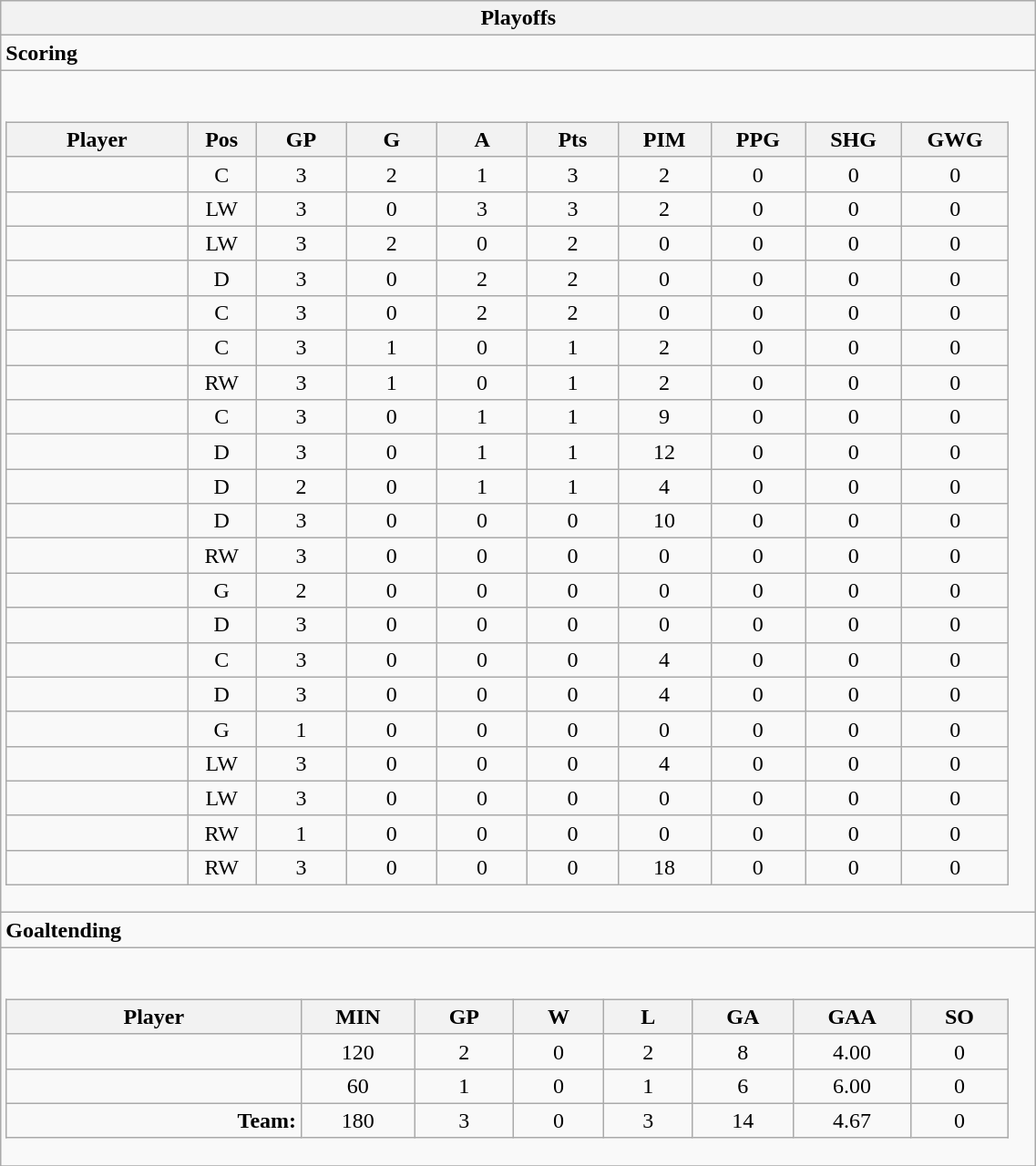<table class="wikitable collapsible " width="60%" border="1">
<tr>
<th>Playoffs</th>
</tr>
<tr>
<td class="tocccolors"><strong>Scoring</strong></td>
</tr>
<tr>
<td><br><table class="wikitable sortable">
<tr ALIGN="center">
<th bgcolor="#DDDDFF" width="10%">Player</th>
<th bgcolor="#DDDDFF" width="3%" title="Position">Pos</th>
<th bgcolor="#DDDDFF" width="5%" title="Games played">GP</th>
<th bgcolor="#DDDDFF" width="5%" title="Goals">G</th>
<th bgcolor="#DDDDFF" width="5%" title="Assists">A</th>
<th bgcolor="#DDDDFF" width="5%" title="Points">Pts</th>
<th bgcolor="#DDDDFF" width="5%" title="Penalties in Minutes">PIM</th>
<th bgcolor="#DDDDFF" width="5%" title="Power play goals">PPG</th>
<th bgcolor="#DDDDFF" width="5%" title="Short-handed goals">SHG</th>
<th bgcolor="#DDDDFF" width="5%" title="Game-winning goals">GWG</th>
</tr>
<tr align="center">
<td align="right"></td>
<td>C</td>
<td>3</td>
<td>2</td>
<td>1</td>
<td>3</td>
<td>2</td>
<td>0</td>
<td>0</td>
<td>0</td>
</tr>
<tr align="center">
<td align="right"></td>
<td>LW</td>
<td>3</td>
<td>0</td>
<td>3</td>
<td>3</td>
<td>2</td>
<td>0</td>
<td>0</td>
<td>0</td>
</tr>
<tr align="center">
<td align="right"></td>
<td>LW</td>
<td>3</td>
<td>2</td>
<td>0</td>
<td>2</td>
<td>0</td>
<td>0</td>
<td>0</td>
<td>0</td>
</tr>
<tr align="center">
<td align="right"></td>
<td>D</td>
<td>3</td>
<td>0</td>
<td>2</td>
<td>2</td>
<td>0</td>
<td>0</td>
<td>0</td>
<td>0</td>
</tr>
<tr align="center">
<td align="right"></td>
<td>C</td>
<td>3</td>
<td>0</td>
<td>2</td>
<td>2</td>
<td>0</td>
<td>0</td>
<td>0</td>
<td>0</td>
</tr>
<tr align="center">
<td align="right"></td>
<td>C</td>
<td>3</td>
<td>1</td>
<td>0</td>
<td>1</td>
<td>2</td>
<td>0</td>
<td>0</td>
<td>0</td>
</tr>
<tr align="center">
<td align="right"></td>
<td>RW</td>
<td>3</td>
<td>1</td>
<td>0</td>
<td>1</td>
<td>2</td>
<td>0</td>
<td>0</td>
<td>0</td>
</tr>
<tr align="center">
<td align="right"></td>
<td>C</td>
<td>3</td>
<td>0</td>
<td>1</td>
<td>1</td>
<td>9</td>
<td>0</td>
<td>0</td>
<td>0</td>
</tr>
<tr align="center">
<td align="right"></td>
<td>D</td>
<td>3</td>
<td>0</td>
<td>1</td>
<td>1</td>
<td>12</td>
<td>0</td>
<td>0</td>
<td>0</td>
</tr>
<tr align="center">
<td align="right"></td>
<td>D</td>
<td>2</td>
<td>0</td>
<td>1</td>
<td>1</td>
<td>4</td>
<td>0</td>
<td>0</td>
<td>0</td>
</tr>
<tr align="center">
<td align="right"></td>
<td>D</td>
<td>3</td>
<td>0</td>
<td>0</td>
<td>0</td>
<td>10</td>
<td>0</td>
<td>0</td>
<td>0</td>
</tr>
<tr align="center">
<td align="right"></td>
<td>RW</td>
<td>3</td>
<td>0</td>
<td>0</td>
<td>0</td>
<td>0</td>
<td>0</td>
<td>0</td>
<td>0</td>
</tr>
<tr align="center">
<td align="right"></td>
<td>G</td>
<td>2</td>
<td>0</td>
<td>0</td>
<td>0</td>
<td>0</td>
<td>0</td>
<td>0</td>
<td>0</td>
</tr>
<tr align="center">
<td align="right"></td>
<td>D</td>
<td>3</td>
<td>0</td>
<td>0</td>
<td>0</td>
<td>0</td>
<td>0</td>
<td>0</td>
<td>0</td>
</tr>
<tr align="center">
<td align="right"></td>
<td>C</td>
<td>3</td>
<td>0</td>
<td>0</td>
<td>0</td>
<td>4</td>
<td>0</td>
<td>0</td>
<td>0</td>
</tr>
<tr align="center">
<td align="right"></td>
<td>D</td>
<td>3</td>
<td>0</td>
<td>0</td>
<td>0</td>
<td>4</td>
<td>0</td>
<td>0</td>
<td>0</td>
</tr>
<tr align="center">
<td align="right"></td>
<td>G</td>
<td>1</td>
<td>0</td>
<td>0</td>
<td>0</td>
<td>0</td>
<td>0</td>
<td>0</td>
<td>0</td>
</tr>
<tr align="center">
<td align="right"></td>
<td>LW</td>
<td>3</td>
<td>0</td>
<td>0</td>
<td>0</td>
<td>4</td>
<td>0</td>
<td>0</td>
<td>0</td>
</tr>
<tr align="center">
<td align="right"></td>
<td>LW</td>
<td>3</td>
<td>0</td>
<td>0</td>
<td>0</td>
<td>0</td>
<td>0</td>
<td>0</td>
<td>0</td>
</tr>
<tr align="center">
<td align="right"></td>
<td>RW</td>
<td>1</td>
<td>0</td>
<td>0</td>
<td>0</td>
<td>0</td>
<td>0</td>
<td>0</td>
<td>0</td>
</tr>
<tr align="center">
<td align="right"></td>
<td>RW</td>
<td>3</td>
<td>0</td>
<td>0</td>
<td>0</td>
<td>18</td>
<td>0</td>
<td>0</td>
<td>0</td>
</tr>
</table>
</td>
</tr>
<tr>
<td class="toccolors"><strong>Goaltending</strong></td>
</tr>
<tr>
<td><br><table class="wikitable sortable">
<tr>
<th bgcolor="#DDDDFF" width="10%">Player</th>
<th width="3%" bgcolor="#DDDDFF" title="Minutes played">MIN</th>
<th width="3%" bgcolor="#DDDDFF" title="Games played in">GP</th>
<th width="3%" bgcolor="#DDDDFF" title="Wins">W</th>
<th width="3%" bgcolor="#DDDDFF"title="Losses">L</th>
<th width="3%" bgcolor="#DDDDFF" title="Goals against">GA</th>
<th width="3%" bgcolor="#DDDDFF" title="Goals against average">GAA</th>
<th width="3%" bgcolor="#DDDDFF" title="Shut-outs">SO</th>
</tr>
<tr align="center">
<td align="right"></td>
<td>120</td>
<td>2</td>
<td>0</td>
<td>2</td>
<td>8</td>
<td>4.00</td>
<td>0</td>
</tr>
<tr align="center">
<td align="right"></td>
<td>60</td>
<td>1</td>
<td>0</td>
<td>1</td>
<td>6</td>
<td>6.00</td>
<td>0</td>
</tr>
<tr align="center">
<td align="right"><strong>Team:</strong></td>
<td>180</td>
<td>3</td>
<td>0</td>
<td>3</td>
<td>14</td>
<td>4.67</td>
<td>0</td>
</tr>
</table>
</td>
</tr>
<tr>
</tr>
</table>
